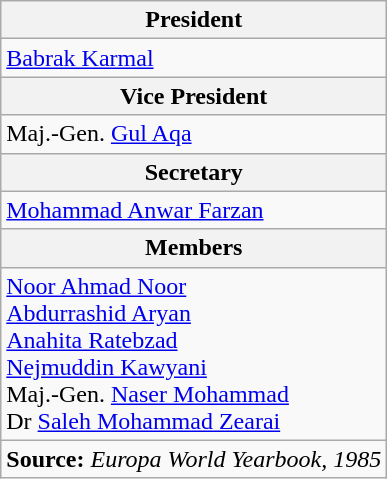<table class="wikitable">
<tr>
<th>President</th>
</tr>
<tr>
<td><a href='#'>Babrak Karmal</a></td>
</tr>
<tr>
<th>Vice President</th>
</tr>
<tr>
<td>Maj.-Gen. <a href='#'>Gul Aqa</a></td>
</tr>
<tr>
<th>Secretary</th>
</tr>
<tr>
<td><a href='#'>Mohammad Anwar Farzan</a></td>
</tr>
<tr>
<th>Members</th>
</tr>
<tr>
<td><a href='#'>Noor Ahmad Noor</a><br><a href='#'>Abdurrashid Aryan</a><br><a href='#'>Anahita Ratebzad</a><br><a href='#'>Nejmuddin Kawyani</a><br>Maj.-Gen. <a href='#'>Naser Mohammad</a><br>Dr <a href='#'>Saleh Mohammad Zearai</a></td>
</tr>
<tr>
<td><strong>Source:</strong> <em>Europa World Yearbook, 1985</em></td>
</tr>
</table>
